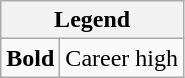<table class="wikitable mw-collapsible mw-collapsed">
<tr>
<th colspan="2">Legend</th>
</tr>
<tr>
<td><strong>Bold</strong></td>
<td>Career high</td>
</tr>
</table>
